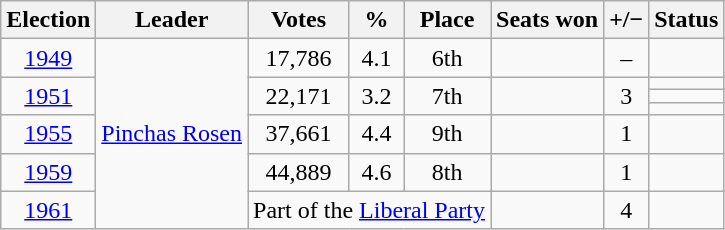<table class=wikitable style=text-align:center>
<tr>
<th>Election</th>
<th>Leader</th>
<th>Votes</th>
<th>%</th>
<th>Place</th>
<th>Seats won</th>
<th>+/−</th>
<th>Status</th>
</tr>
<tr>
<td><a href='#'>1949</a></td>
<td rowspan=8><a href='#'>Pinchas Rosen</a></td>
<td>17,786</td>
<td>4.1</td>
<td>6th</td>
<td></td>
<td>–</td>
<td></td>
</tr>
<tr>
<td rowspan=3><a href='#'>1951</a></td>
<td rowspan=3>22,171</td>
<td rowspan=3>3.2</td>
<td rowspan=3>7th</td>
<td rowspan=3></td>
<td rowspan=3> 3</td>
<td></td>
</tr>
<tr>
<td></td>
</tr>
<tr>
<td></td>
</tr>
<tr>
<td><a href='#'>1955</a></td>
<td>37,661</td>
<td>4.4</td>
<td>9th</td>
<td></td>
<td> 1</td>
<td></td>
</tr>
<tr>
<td><a href='#'>1959</a></td>
<td>44,889</td>
<td>4.6</td>
<td>8th</td>
<td></td>
<td> 1</td>
<td></td>
</tr>
<tr>
<td><a href='#'>1961</a></td>
<td colspan=3>Part of the <a href='#'>Liberal Party</a></td>
<td></td>
<td> 4</td>
<td></td>
</tr>
</table>
